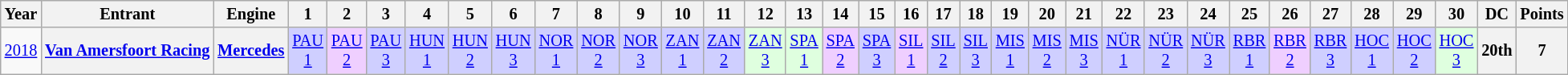<table class="wikitable" style="text-align:center; font-size:85%">
<tr>
<th>Year</th>
<th>Entrant</th>
<th>Engine</th>
<th>1</th>
<th>2</th>
<th>3</th>
<th>4</th>
<th>5</th>
<th>6</th>
<th>7</th>
<th>8</th>
<th>9</th>
<th>10</th>
<th>11</th>
<th>12</th>
<th>13</th>
<th>14</th>
<th>15</th>
<th>16</th>
<th>17</th>
<th>18</th>
<th>19</th>
<th>20</th>
<th>21</th>
<th>22</th>
<th>23</th>
<th>24</th>
<th>25</th>
<th>26</th>
<th>27</th>
<th>28</th>
<th>29</th>
<th>30</th>
<th>DC</th>
<th>Points</th>
</tr>
<tr>
<td><a href='#'>2018</a></td>
<th nowrap><a href='#'>Van Amersfoort Racing</a></th>
<th nowrap><a href='#'>Mercedes</a></th>
<td style="background:#CFCFFF;"><a href='#'>PAU<br>1</a><br></td>
<td style="background:#EFCFFF;"><a href='#'>PAU<br>2</a><br></td>
<td style="background:#CFCFFF;"><a href='#'>PAU<br>3</a><br></td>
<td style="background:#CFCFFF;"><a href='#'>HUN<br>1</a><br></td>
<td style="background:#CFCFFF;"><a href='#'>HUN<br>2</a><br></td>
<td style="background:#CFCFFF;"><a href='#'>HUN<br>3</a><br></td>
<td style="background:#CFCFFF;"><a href='#'>NOR<br>1</a><br></td>
<td style="background:#CFCFFF;"><a href='#'>NOR<br>2</a><br></td>
<td style="background:#CFCFFF;"><a href='#'>NOR<br>3</a><br></td>
<td style="background:#CFCFFF;"><a href='#'>ZAN<br>1</a><br></td>
<td style="background:#CFCFFF;"><a href='#'>ZAN<br>2</a><br></td>
<td style="background:#DFFFDF;"><a href='#'>ZAN<br>3</a><br></td>
<td style="background:#DFFFDF;"><a href='#'>SPA<br>1</a><br></td>
<td style="background:#EFCFFF;"><a href='#'>SPA<br>2</a><br></td>
<td style="background:#CFCFFF;"><a href='#'>SPA<br>3</a><br></td>
<td style="background:#EFCFFF;"><a href='#'>SIL<br>1</a><br></td>
<td style="background:#CFCFFF;"><a href='#'>SIL<br>2</a><br></td>
<td style="background:#CFCFFF;"><a href='#'>SIL<br>3</a><br></td>
<td style="background:#CFCFFF;"><a href='#'>MIS<br>1</a><br></td>
<td style="background:#CFCFFF;"><a href='#'>MIS<br>2</a><br></td>
<td style="background:#CFCFFF;"><a href='#'>MIS<br>3</a><br></td>
<td style="background:#CFCFFF;"><a href='#'>NÜR<br>1</a><br></td>
<td style="background:#CFCFFF;"><a href='#'>NÜR<br>2</a><br></td>
<td style="background:#CFCFFF;"><a href='#'>NÜR<br>3</a><br></td>
<td style="background:#CFCFFF;"><a href='#'>RBR<br>1</a><br></td>
<td style="background:#EFCFFF;"><a href='#'>RBR<br>2</a><br></td>
<td style="background:#CFCFFF;"><a href='#'>RBR<br>3</a><br></td>
<td style="background:#CFCFFF;"><a href='#'>HOC<br>1</a><br></td>
<td style="background:#CFCFFF;"><a href='#'>HOC<br>2</a><br></td>
<td style="background:#DFFFDF;"><a href='#'>HOC<br>3</a><br></td>
<th>20th</th>
<th>7</th>
</tr>
</table>
